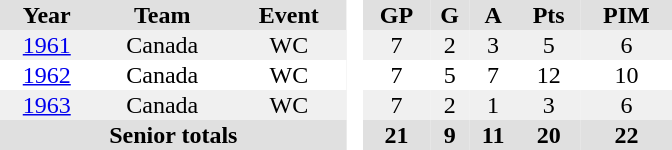<table border="0" cellpadding="1" cellspacing="0" style="text-align:center; width:28em">
<tr ALIGN="center" bgcolor="#e0e0e0">
<th>Year</th>
<th>Team</th>
<th>Event</th>
<th rowspan="99" bgcolor="#ffffff"> </th>
<th>GP</th>
<th>G</th>
<th>A</th>
<th>Pts</th>
<th>PIM</th>
</tr>
<tr bgcolor="#f0f0f0">
<td><a href='#'>1961</a></td>
<td>Canada</td>
<td>WC</td>
<td>7</td>
<td>2</td>
<td>3</td>
<td>5</td>
<td>6</td>
</tr>
<tr>
<td><a href='#'>1962</a></td>
<td>Canada</td>
<td>WC</td>
<td>7</td>
<td>5</td>
<td>7</td>
<td>12</td>
<td>10</td>
</tr>
<tr bgcolor="#f0f0f0">
<td><a href='#'>1963</a></td>
<td>Canada</td>
<td>WC</td>
<td>7</td>
<td>2</td>
<td>1</td>
<td>3</td>
<td>6</td>
</tr>
<tr bgcolor="#e0e0e0">
<th colspan=3>Senior totals</th>
<th>21</th>
<th>9</th>
<th>11</th>
<th>20</th>
<th>22</th>
</tr>
</table>
